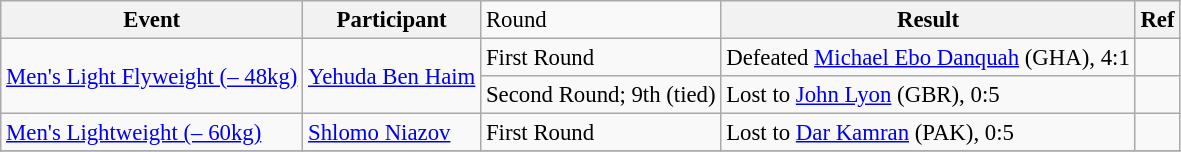<table class="wikitable" style="font-size: 95%;">
<tr>
<th>Event</th>
<th>Participant</th>
<td>Round</td>
<th>Result</th>
<th>Ref</th>
</tr>
<tr>
<td rowspan="2"><a href='#'>Men's Light Flyweight (– 48kg)</a></td>
<td rowspan="2"><a href='#'>Yehuda Ben Haim</a></td>
<td>First Round</td>
<td>Defeated <a href='#'>Michael Ebo Danquah</a> (GHA), 4:1</td>
<td></td>
</tr>
<tr>
<td>Second Round; 9th (tied)</td>
<td>Lost to <a href='#'>John Lyon</a> (GBR), 0:5</td>
<td></td>
</tr>
<tr>
<td><a href='#'>Men's Lightweight (– 60kg)</a></td>
<td><a href='#'>Shlomo Niazov</a></td>
<td>First Round</td>
<td>Lost to <a href='#'>Dar Kamran</a> (PAK), 0:5</td>
<td></td>
</tr>
<tr>
</tr>
</table>
